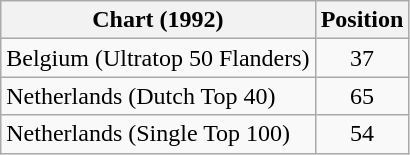<table class="wikitable sortable">
<tr>
<th>Chart (1992)</th>
<th>Position</th>
</tr>
<tr>
<td>Belgium (Ultratop 50 Flanders)</td>
<td align="center">37</td>
</tr>
<tr>
<td>Netherlands (Dutch Top 40)</td>
<td align="center">65</td>
</tr>
<tr>
<td>Netherlands (Single Top 100)</td>
<td align="center">54</td>
</tr>
</table>
